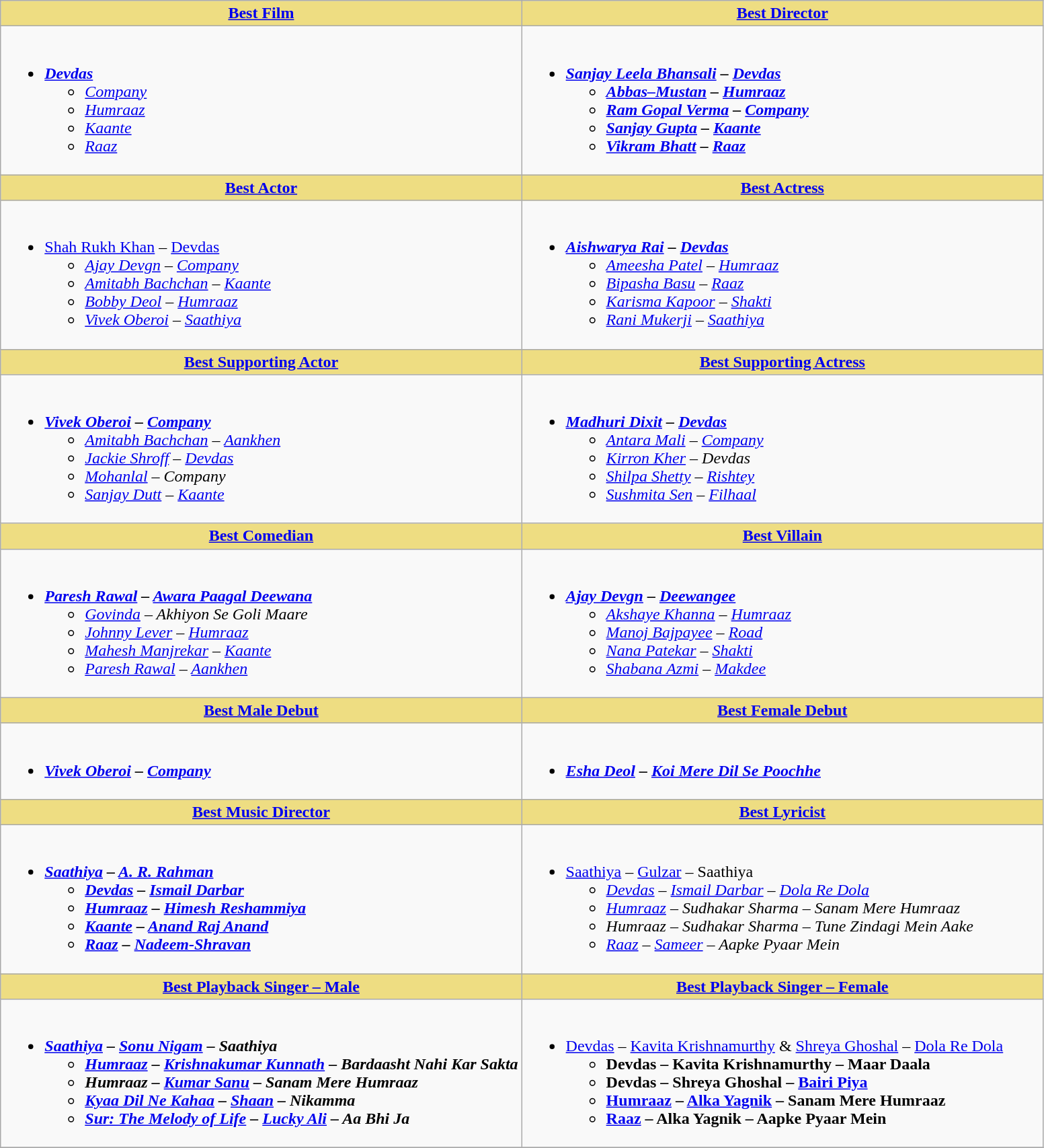<table class="wikitable">
<tr>
<th style="background:#EEDD82; width:50%;"><a href='#'>Best Film</a></th>
<th style="background:#EEDD82; width:50%;"><a href='#'>Best Director</a></th>
</tr>
<tr>
<td valign="top"><br><ul><li><strong><em><a href='#'>Devdas</a></em></strong><ul><li><em><a href='#'>Company</a></em></li><li><em><a href='#'>Humraaz</a></em></li><li><em><a href='#'>Kaante</a></em></li><li><em><a href='#'>Raaz</a></em></li></ul></li></ul></td>
<td valign="top"><br><ul><li><strong><em><a href='#'>Sanjay Leela Bhansali</a> – <a href='#'>Devdas</a><em> <strong><ul><li></em><a href='#'>Abbas–Mustan</a> – <a href='#'>Humraaz</a><em></li><li></em><a href='#'>Ram Gopal Verma</a> – <a href='#'>Company</a><em></li><li></em><a href='#'>Sanjay Gupta</a> – <a href='#'>Kaante</a><em></li><li></em><a href='#'>Vikram Bhatt</a> – <a href='#'>Raaz</a><em></li></ul></li></ul></td>
</tr>
<tr>
<th style="background:#EEDD82;"><a href='#'>Best Actor</a></th>
<th style="background:#EEDD82;"><a href='#'>Best Actress</a></th>
</tr>
<tr>
<td valign="top"><br><ul><li></em></strong><a href='#'>Shah Rukh Khan</a> – <a href='#'>Devdas</a></em> </strong><ul><li><em><a href='#'>Ajay Devgn</a> – <a href='#'>Company</a></em></li><li><em><a href='#'>Amitabh Bachchan</a> – <a href='#'>Kaante</a></em></li><li><em><a href='#'>Bobby Deol</a> – <a href='#'>Humraaz</a></em></li><li><em><a href='#'>Vivek Oberoi</a> – <a href='#'>Saathiya</a></em></li></ul></li></ul></td>
<td valign="top"><br><ul><li><strong><em><a href='#'>Aishwarya Rai</a> – <a href='#'>Devdas</a></em></strong><ul><li><em><a href='#'>Ameesha Patel</a> – <a href='#'>Humraaz</a></em></li><li><em><a href='#'>Bipasha Basu</a> – <a href='#'>Raaz</a></em></li><li><em><a href='#'>Karisma Kapoor</a> – <a href='#'>Shakti</a></em></li><li><em><a href='#'>Rani Mukerji</a> – <a href='#'>Saathiya</a></em></li></ul></li></ul></td>
</tr>
<tr>
<th style="background:#EEDD82;"><a href='#'>Best Supporting Actor</a></th>
<th style="background:#EEDD82;"><a href='#'>Best Supporting Actress</a></th>
</tr>
<tr>
<td valign="top"><br><ul><li><strong><em><a href='#'>Vivek Oberoi</a> – <a href='#'>Company</a></em></strong><ul><li><em><a href='#'>Amitabh Bachchan</a> – <a href='#'>Aankhen</a></em></li><li><em><a href='#'>Jackie Shroff</a> – <a href='#'>Devdas</a></em></li><li><em><a href='#'>Mohanlal</a> – Company</em></li><li><em><a href='#'>Sanjay Dutt</a> – <a href='#'>Kaante</a></em></li></ul></li></ul></td>
<td valign="top"><br><ul><li><strong><em><a href='#'>Madhuri Dixit</a> – <a href='#'>Devdas</a></em></strong><ul><li><em><a href='#'>Antara Mali</a> – <a href='#'>Company</a></em></li><li><em><a href='#'>Kirron Kher</a> – Devdas</em></li><li><em><a href='#'>Shilpa Shetty</a> – <a href='#'>Rishtey</a></em></li><li><em><a href='#'>Sushmita Sen</a> – <a href='#'>Filhaal</a></em></li></ul></li></ul></td>
</tr>
<tr>
<th style="background:#EEDD82;"><a href='#'>Best Comedian</a></th>
<th style="background:#EEDD82;"><a href='#'>Best Villain</a></th>
</tr>
<tr>
<td valign="top"><br><ul><li><strong><em><a href='#'>Paresh Rawal</a> – <a href='#'>Awara Paagal Deewana</a></em></strong><ul><li><em><a href='#'>Govinda</a> – Akhiyon Se Goli Maare</em></li><li><em><a href='#'>Johnny Lever</a> – <a href='#'>Humraaz</a></em></li><li><em><a href='#'>Mahesh Manjrekar</a> – <a href='#'>Kaante</a></em></li><li><em><a href='#'>Paresh Rawal</a> – <a href='#'>Aankhen</a></em></li></ul></li></ul></td>
<td valign="top"><br><ul><li><strong><em><a href='#'>Ajay Devgn</a> – <a href='#'>Deewangee</a></em></strong><ul><li><em><a href='#'>Akshaye Khanna</a> – <a href='#'>Humraaz</a></em></li><li><em><a href='#'>Manoj Bajpayee</a> – <a href='#'>Road</a></em></li><li><em><a href='#'>Nana Patekar</a> – <a href='#'>Shakti</a></em></li><li><em><a href='#'>Shabana Azmi</a> – <a href='#'>Makdee</a></em></li></ul></li></ul></td>
</tr>
<tr>
<th style="background:#EEDD82;"><a href='#'>Best Male Debut</a></th>
<th style="background:#EEDD82;"><a href='#'>Best Female Debut</a></th>
</tr>
<tr>
<td><br><ul><li><strong><em><a href='#'>Vivek Oberoi</a> – <a href='#'>Company</a></em></strong></li></ul></td>
<td><br><ul><li><strong><em><a href='#'>Esha Deol</a> – <a href='#'>Koi Mere Dil Se Poochhe</a></em></strong></li></ul></td>
</tr>
<tr>
<th style="background:#EEDD82;"><a href='#'>Best Music Director</a></th>
<th style="background:#EEDD82;"><a href='#'>Best Lyricist</a></th>
</tr>
<tr>
<td><br><ul><li><strong><em><a href='#'>Saathiya</a> – <a href='#'>A. R. Rahman</a><em> <strong><ul><li></em><a href='#'>Devdas</a> – <a href='#'>Ismail Darbar</a><em></li><li></em><a href='#'>Humraaz</a> – <a href='#'>Himesh Reshammiya</a><em></li><li></em><a href='#'>Kaante</a> – <a href='#'>Anand Raj Anand</a><em></li><li></em><a href='#'>Raaz</a> – <a href='#'>Nadeem-Shravan</a><em></li></ul></li></ul></td>
<td><br><ul><li></em></strong><a href='#'>Saathiya</a> – <a href='#'>Gulzar</a> – Saathiya</em> </strong><ul><li><em><a href='#'>Devdas</a> – <a href='#'>Ismail Darbar</a> – <a href='#'>Dola Re Dola</a></em></li><li><em><a href='#'>Humraaz</a> – Sudhakar Sharma – Sanam Mere Humraaz</em></li><li><em>Humraaz – Sudhakar Sharma – Tune Zindagi Mein Aake</em></li><li><em><a href='#'>Raaz</a> – <a href='#'>Sameer</a> – Aapke Pyaar Mein</em></li></ul></li></ul></td>
</tr>
<tr>
<th style="background:#EEDD82;"><a href='#'>Best Playback Singer – Male</a></th>
<th style="background:#EEDD82;"><a href='#'>Best Playback Singer – Female</a></th>
</tr>
<tr>
<td><br><ul><li><strong><em><a href='#'>Saathiya</a> – <a href='#'>Sonu Nigam</a> – Saathiya<em> <strong><ul><li></em><a href='#'>Humraaz</a> – <a href='#'>Krishnakumar Kunnath</a> – Bardaasht Nahi Kar Sakta<em></li><li></em>Humraaz – <a href='#'>Kumar Sanu</a> – Sanam Mere Humraaz<em></li><li></em><a href='#'>Kyaa Dil Ne Kahaa</a> – <a href='#'>Shaan</a> – Nikamma<em></li><li></em><a href='#'>Sur: The Melody of Life</a> – <a href='#'>Lucky Ali</a> – Aa Bhi Ja<em></li></ul></li></ul></td>
<td><br><ul><li></em></strong><a href='#'>Devdas</a> – <a href='#'>Kavita Krishnamurthy</a> & <a href='#'>Shreya Ghoshal</a> – <a href='#'>Dola Re Dola</a><strong><em><ul><li></em>Devdas – Kavita Krishnamurthy – Maar Daala<em></li><li></em>Devdas – Shreya Ghoshal – <a href='#'>Bairi Piya</a><em></li><li></em><a href='#'>Humraaz</a> – <a href='#'>Alka Yagnik</a> – Sanam Mere Humraaz<em></li><li></em><a href='#'>Raaz</a> – Alka Yagnik – Aapke Pyaar Mein<em></li></ul></li></ul></td>
</tr>
<tr>
</tr>
</table>
